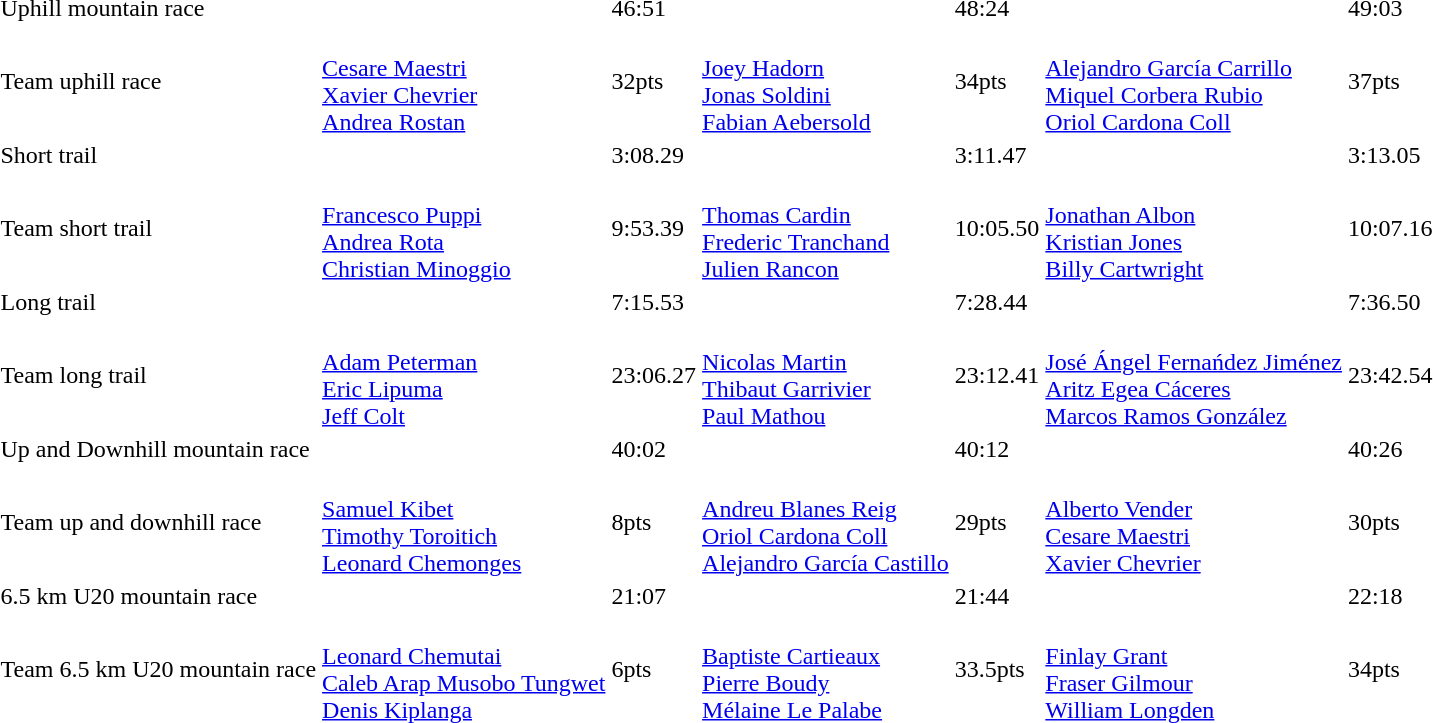<table>
<tr>
<td>Uphill mountain race</td>
<td></td>
<td>46:51</td>
<td></td>
<td>48:24</td>
<td></td>
<td>49:03</td>
</tr>
<tr>
<td>Team uphill race</td>
<td><br><a href='#'>Cesare Maestri</a><br><a href='#'>Xavier Chevrier</a><br><a href='#'>Andrea Rostan</a></td>
<td>32pts</td>
<td><br><a href='#'>Joey Hadorn</a><br><a href='#'>Jonas Soldini</a><br><a href='#'>Fabian Aebersold</a></td>
<td>34pts</td>
<td><br><a href='#'>Alejandro García Carrillo</a><br><a href='#'>Miquel Corbera Rubio</a><br><a href='#'>Oriol Cardona Coll</a></td>
<td>37pts</td>
</tr>
<tr>
<td>Short trail</td>
<td></td>
<td>3:08.29</td>
<td></td>
<td>3:11.47</td>
<td></td>
<td>3:13.05</td>
</tr>
<tr>
<td>Team short trail</td>
<td><br><a href='#'>Francesco Puppi</a><br><a href='#'>Andrea Rota</a><br><a href='#'>Christian Minoggio</a></td>
<td>9:53.39</td>
<td><br><a href='#'>Thomas Cardin</a><br><a href='#'>Frederic Tranchand</a><br><a href='#'>Julien Rancon</a></td>
<td>10:05.50</td>
<td><br><a href='#'>Jonathan Albon</a><br><a href='#'>Kristian Jones</a><br><a href='#'>Billy Cartwright</a></td>
<td>10:07.16</td>
</tr>
<tr>
<td>Long trail</td>
<td></td>
<td>7:15.53</td>
<td></td>
<td>7:28.44</td>
<td></td>
<td>7:36.50</td>
</tr>
<tr>
<td>Team long trail</td>
<td><br><a href='#'>Adam Peterman</a><br><a href='#'>Eric Lipuma</a><br><a href='#'>Jeff Colt</a></td>
<td>23:06.27</td>
<td><br><a href='#'>Nicolas Martin</a><br><a href='#'>Thibaut Garrivier</a><br><a href='#'>Paul Mathou</a></td>
<td>23:12.41</td>
<td><br><a href='#'>José Ángel Fernańdez Jiménez</a><br><a href='#'>Aritz Egea Cáceres</a><br><a href='#'>Marcos Ramos González</a></td>
<td>23:42.54</td>
</tr>
<tr>
<td>Up and Downhill mountain race</td>
<td></td>
<td>40:02</td>
<td></td>
<td>40:12</td>
<td></td>
<td>40:26</td>
</tr>
<tr>
<td>Team up and downhill race</td>
<td><br><a href='#'>Samuel Kibet</a><br><a href='#'>Timothy Toroitich</a><br><a href='#'>Leonard Chemonges</a></td>
<td>8pts</td>
<td><br><a href='#'>Andreu Blanes Reig</a><br><a href='#'>Oriol Cardona Coll</a><br><a href='#'>Alejandro García Castillo</a></td>
<td>29pts</td>
<td><br><a href='#'>Alberto Vender</a><br><a href='#'>Cesare Maestri</a><br><a href='#'>Xavier Chevrier</a></td>
<td>30pts</td>
</tr>
<tr>
<td>6.5 km U20 mountain race</td>
<td></td>
<td>21:07</td>
<td></td>
<td>21:44</td>
<td></td>
<td>22:18</td>
</tr>
<tr>
<td>Team 6.5 km U20 mountain race</td>
<td><br><a href='#'>Leonard Chemutai</a><br><a href='#'>Caleb Arap Musobo Tungwet </a><br><a href='#'>Denis Kiplanga</a></td>
<td>6pts</td>
<td><br><a href='#'>Baptiste Cartieaux</a><br><a href='#'>Pierre Boudy</a><br><a href='#'>Mélaine Le Palabe</a></td>
<td>33.5pts</td>
<td><br><a href='#'>Finlay Grant</a><br><a href='#'>Fraser Gilmour</a><br><a href='#'>William Longden</a></td>
<td>34pts</td>
</tr>
</table>
